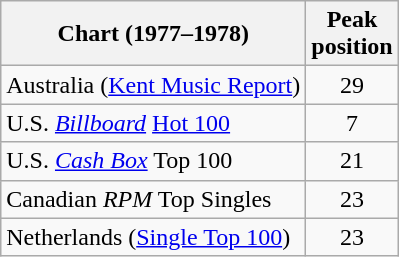<table class="wikitable sortable">
<tr>
<th align="left">Chart (1977–1978)</th>
<th align="left">Peak<br>position</th>
</tr>
<tr>
<td>Australia (<a href='#'>Kent Music Report</a>)</td>
<td style="text-align:center;">29</td>
</tr>
<tr>
<td align="left">U.S. <em><a href='#'>Billboard</a></em> <a href='#'>Hot 100</a></td>
<td style="text-align:center;">7</td>
</tr>
<tr>
<td align="left">U.S. <em><a href='#'>Cash Box</a></em> Top 100</td>
<td style="text-align:center;">21</td>
</tr>
<tr>
<td align="left">Canadian <em>RPM</em> Top Singles</td>
<td style="text-align:center;">23</td>
</tr>
<tr>
<td>Netherlands (<a href='#'>Single Top 100</a>)</td>
<td style="text-align:center;">23</td>
</tr>
</table>
